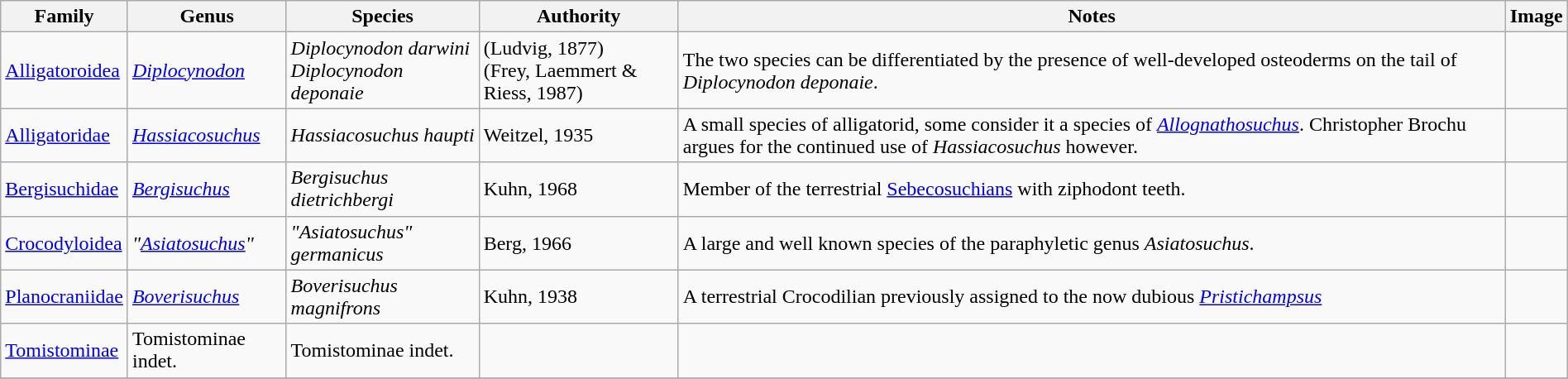<table class="wikitable" align="center" width="100%">
<tr>
<th>Family</th>
<th>Genus</th>
<th>Species</th>
<th>Authority</th>
<th>Notes</th>
<th>Image</th>
</tr>
<tr>
<td><a href='#'>Alligatoroidea</a></td>
<td><em><a href='#'>Diplocynodon</a></em></td>
<td><em>Diplocynodon darwini</em><br><em>Diplocynodon deponaie</em></td>
<td>(Ludvig, 1877)<br>(Frey, Laemmert & Riess, 1987)</td>
<td>The two species can be differentiated by the presence of well-developed osteoderms on the tail of <em>Diplocynodon deponaie</em>.</td>
<td></td>
</tr>
<tr>
<td><a href='#'>Alligatoridae</a></td>
<td><em><a href='#'>Hassiacosuchus</a></em></td>
<td><em>Hassiacosuchus haupti</em> </td>
<td>Weitzel, 1935</td>
<td>A small species of alligatorid, some consider it a species of <em><a href='#'>Allognathosuchus</a></em>. Christopher Brochu argues for the continued use of <em>Hassiacosuchus</em> however.</td>
<td></td>
</tr>
<tr>
<td><a href='#'>Bergisuchidae</a></td>
<td><em><a href='#'>Bergisuchus</a></em></td>
<td><em>Bergisuchus dietrichbergi</em></td>
<td>Kuhn, 1968</td>
<td>Member of the terrestrial <a href='#'>Sebecosuchians</a> with ziphodont teeth.</td>
<td></td>
</tr>
<tr>
<td><a href='#'>Crocodyloidea</a></td>
<td><em>"<a href='#'>Asiatosuchus</a>"</em></td>
<td><em>"Asiatosuchus" germanicus</em></td>
<td>Berg, 1966</td>
<td>A large and well known species of the paraphyletic genus <em>Asiatosuchus</em>.</td>
<td></td>
</tr>
<tr>
<td><a href='#'>Planocraniidae</a></td>
<td><em><a href='#'>Boverisuchus</a></em></td>
<td><em>Boverisuchus magnifrons</em></td>
<td>Kuhn, 1938</td>
<td>A terrestrial Crocodilian previously assigned to the now dubious <em><a href='#'>Pristichampsus</a></em></td>
<td></td>
</tr>
<tr>
<td><a href='#'>Tomistominae</a></td>
<td>Tomistominae indet.</td>
<td>Tomistominae indet.</td>
<td></td>
<td></td>
<td></td>
</tr>
<tr>
</tr>
</table>
